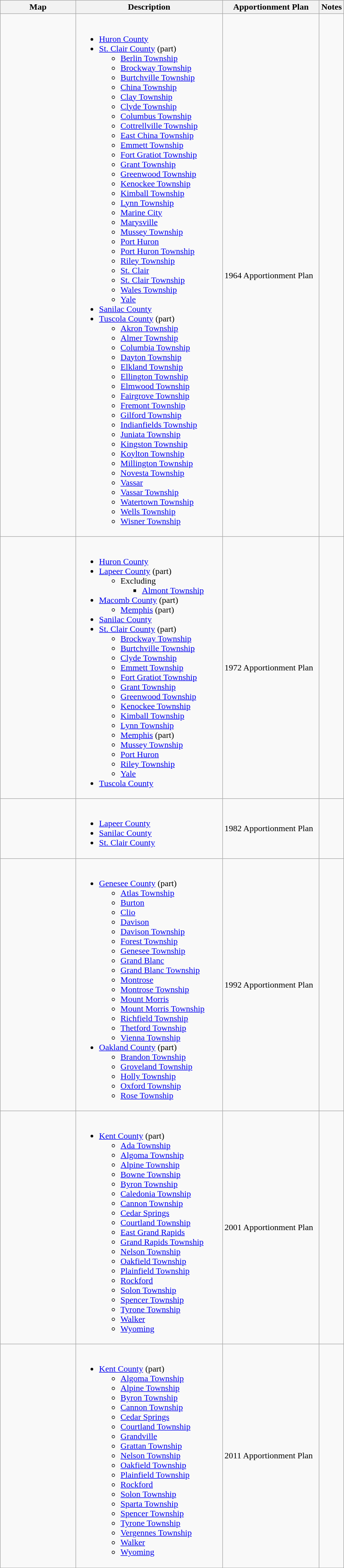<table class="wikitable sortable">
<tr>
<th style="width:100pt;">Map</th>
<th style="width:200pt;">Description</th>
<th style="width:130pt;">Apportionment Plan</th>
<th style="width:15pt;">Notes</th>
</tr>
<tr>
<td></td>
<td><br><ul><li><a href='#'>Huron County</a></li><li><a href='#'>St. Clair County</a> (part)<ul><li><a href='#'>Berlin Township</a></li><li><a href='#'>Brockway Township</a></li><li><a href='#'>Burtchville Township</a></li><li><a href='#'>China Township</a></li><li><a href='#'>Clay Township</a></li><li><a href='#'>Clyde Township</a></li><li><a href='#'>Columbus Township</a></li><li><a href='#'>Cottrellville Township</a></li><li><a href='#'>East China Township</a></li><li><a href='#'>Emmett Township</a></li><li><a href='#'>Fort Gratiot Township</a></li><li><a href='#'>Grant Township</a></li><li><a href='#'>Greenwood Township</a></li><li><a href='#'>Kenockee Township</a></li><li><a href='#'>Kimball Township</a></li><li><a href='#'>Lynn Township</a></li><li><a href='#'>Marine City</a></li><li><a href='#'>Marysville</a></li><li><a href='#'>Mussey Township</a></li><li><a href='#'>Port Huron</a></li><li><a href='#'>Port Huron Township</a></li><li><a href='#'>Riley Township</a></li><li><a href='#'>St. Clair</a></li><li><a href='#'>St. Clair Township</a></li><li><a href='#'>Wales Township</a></li><li><a href='#'>Yale</a></li></ul></li><li><a href='#'>Sanilac County</a></li><li><a href='#'>Tuscola County</a> (part)<ul><li><a href='#'>Akron Township</a></li><li><a href='#'>Almer Township</a></li><li><a href='#'>Columbia Township</a></li><li><a href='#'>Dayton Township</a></li><li><a href='#'>Elkland Township</a></li><li><a href='#'>Ellington Township</a></li><li><a href='#'>Elmwood Township</a></li><li><a href='#'>Fairgrove Township</a></li><li><a href='#'>Fremont Township</a></li><li><a href='#'>Gilford Township</a></li><li><a href='#'>Indianfields Township</a></li><li><a href='#'>Juniata Township</a></li><li><a href='#'>Kingston Township</a></li><li><a href='#'>Koylton Township</a></li><li><a href='#'>Millington Township</a></li><li><a href='#'>Novesta Township</a></li><li><a href='#'>Vassar</a></li><li><a href='#'>Vassar Township</a></li><li><a href='#'>Watertown Township</a></li><li><a href='#'>Wells Township</a></li><li><a href='#'>Wisner Township</a></li></ul></li></ul></td>
<td>1964 Apportionment Plan</td>
<td></td>
</tr>
<tr>
<td></td>
<td><br><ul><li><a href='#'>Huron County</a></li><li><a href='#'>Lapeer County</a> (part)<ul><li>Excluding<ul><li><a href='#'>Almont Township</a></li></ul></li></ul></li><li><a href='#'>Macomb County</a> (part)<ul><li><a href='#'>Memphis</a> (part)</li></ul></li><li><a href='#'>Sanilac County</a></li><li><a href='#'>St. Clair County</a> (part)<ul><li><a href='#'>Brockway Township</a></li><li><a href='#'>Burtchville Township</a></li><li><a href='#'>Clyde Township</a></li><li><a href='#'>Emmett Township</a></li><li><a href='#'>Fort Gratiot Township</a></li><li><a href='#'>Grant Township</a></li><li><a href='#'>Greenwood Township</a></li><li><a href='#'>Kenockee Township</a></li><li><a href='#'>Kimball Township</a></li><li><a href='#'>Lynn Township</a></li><li><a href='#'>Memphis</a> (part)</li><li><a href='#'>Mussey Township</a></li><li><a href='#'>Port Huron</a></li><li><a href='#'>Riley Township</a></li><li><a href='#'>Yale</a></li></ul></li><li><a href='#'>Tuscola County</a></li></ul></td>
<td>1972 Apportionment Plan</td>
<td></td>
</tr>
<tr>
<td></td>
<td><br><ul><li><a href='#'>Lapeer County</a></li><li><a href='#'>Sanilac County</a></li><li><a href='#'>St. Clair County</a></li></ul></td>
<td>1982 Apportionment Plan</td>
<td></td>
</tr>
<tr>
<td></td>
<td><br><ul><li><a href='#'>Genesee County</a> (part)<ul><li><a href='#'>Atlas Township</a></li><li><a href='#'>Burton</a></li><li><a href='#'>Clio</a></li><li><a href='#'>Davison</a></li><li><a href='#'>Davison Township</a></li><li><a href='#'>Forest Township</a></li><li><a href='#'>Genesee Township</a></li><li><a href='#'>Grand Blanc</a></li><li><a href='#'>Grand Blanc Township</a></li><li><a href='#'>Montrose</a></li><li><a href='#'>Montrose Township</a></li><li><a href='#'>Mount Morris</a></li><li><a href='#'>Mount Morris Township</a></li><li><a href='#'>Richfield Township</a></li><li><a href='#'>Thetford Township</a></li><li><a href='#'>Vienna Township</a></li></ul></li><li><a href='#'>Oakland County</a> (part)<ul><li><a href='#'>Brandon Township</a></li><li><a href='#'>Groveland Township</a></li><li><a href='#'>Holly Township</a></li><li><a href='#'>Oxford Township</a></li><li><a href='#'>Rose Township</a></li></ul></li></ul></td>
<td>1992 Apportionment Plan</td>
<td></td>
</tr>
<tr>
<td></td>
<td><br><ul><li><a href='#'>Kent County</a> (part)<ul><li><a href='#'>Ada Township</a></li><li><a href='#'>Algoma Township</a></li><li><a href='#'>Alpine Township</a></li><li><a href='#'>Bowne Township</a></li><li><a href='#'>Byron Township</a></li><li><a href='#'>Caledonia Township</a></li><li><a href='#'>Cannon Township</a></li><li><a href='#'>Cedar Springs</a></li><li><a href='#'>Courtland Township</a></li><li><a href='#'>East Grand Rapids</a></li><li><a href='#'>Grand Rapids Township</a></li><li><a href='#'>Nelson Township</a></li><li><a href='#'>Oakfield Township</a></li><li><a href='#'>Plainfield Township</a></li><li><a href='#'>Rockford</a></li><li><a href='#'>Solon Township</a></li><li><a href='#'>Spencer Township</a></li><li><a href='#'>Tyrone Township</a></li><li><a href='#'>Walker</a></li><li><a href='#'>Wyoming</a></li></ul></li></ul></td>
<td>2001 Apportionment Plan</td>
<td></td>
</tr>
<tr>
<td></td>
<td><br><ul><li><a href='#'>Kent County</a> (part)<ul><li><a href='#'>Algoma Township</a></li><li><a href='#'>Alpine Township</a></li><li><a href='#'>Byron Township</a></li><li><a href='#'>Cannon Township</a></li><li><a href='#'>Cedar Springs</a></li><li><a href='#'>Courtland Township</a></li><li><a href='#'>Grandville</a></li><li><a href='#'>Grattan Township</a></li><li><a href='#'>Nelson Township</a></li><li><a href='#'>Oakfield Township</a></li><li><a href='#'>Plainfield Township</a></li><li><a href='#'>Rockford</a></li><li><a href='#'>Solon Township</a></li><li><a href='#'>Sparta Township</a></li><li><a href='#'>Spencer Township</a></li><li><a href='#'>Tyrone Township</a></li><li><a href='#'>Vergennes Township</a></li><li><a href='#'>Walker</a></li><li><a href='#'>Wyoming</a></li></ul></li></ul></td>
<td>2011 Apportionment Plan</td>
<td></td>
</tr>
<tr>
</tr>
</table>
